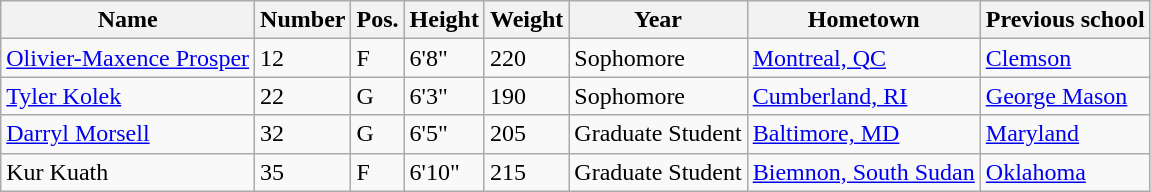<table class="wikitable sortable">
<tr>
<th>Name</th>
<th>Number</th>
<th>Pos.</th>
<th>Height</th>
<th>Weight</th>
<th>Year</th>
<th>Hometown</th>
<th class="unsortable">Previous school</th>
</tr>
<tr>
<td><a href='#'>Olivier-Maxence Prosper</a></td>
<td>12</td>
<td>F</td>
<td>6'8"</td>
<td>220</td>
<td>Sophomore</td>
<td><a href='#'>Montreal, QC</a></td>
<td><a href='#'>Clemson</a></td>
</tr>
<tr>
<td><a href='#'>Tyler Kolek</a></td>
<td>22</td>
<td>G</td>
<td>6'3"</td>
<td>190</td>
<td>Sophomore</td>
<td><a href='#'>Cumberland, RI</a></td>
<td><a href='#'>George Mason</a></td>
</tr>
<tr>
<td><a href='#'>Darryl Morsell</a></td>
<td>32</td>
<td>G</td>
<td>6'5"</td>
<td>205</td>
<td>Graduate Student</td>
<td><a href='#'>Baltimore, MD</a></td>
<td><a href='#'>Maryland</a></td>
</tr>
<tr>
<td>Kur Kuath</td>
<td>35</td>
<td>F</td>
<td>6'10"</td>
<td>215</td>
<td>Graduate Student</td>
<td><a href='#'>Biemnon, South Sudan</a></td>
<td><a href='#'>Oklahoma</a></td>
</tr>
</table>
